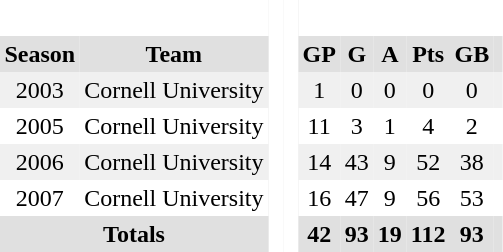<table BORDER="0" CELLPADDING="3" CELLSPACING="0">
<tr ALIGN="center" bgcolor="#e0e0e0">
<th colspan="2" bgcolor="#ffffff"> </th>
<th rowspan="99" bgcolor="#ffffff"> </th>
<th rowspan="99" bgcolor="#ffffff"> </th>
</tr>
<tr ALIGN="center" bgcolor="#e0e0e0">
<th>Season</th>
<th>Team</th>
<th>GP</th>
<th>G</th>
<th>A</th>
<th>Pts</th>
<th>GB</th>
<th></th>
</tr>
<tr ALIGN="center" bgcolor="#f0f0f0">
<td>2003</td>
<td>Cornell University</td>
<td>1</td>
<td>0</td>
<td>0</td>
<td>0</td>
<td>0</td>
<td></td>
</tr>
<tr ALIGN="center">
<td>2005</td>
<td>Cornell University</td>
<td>11</td>
<td>3</td>
<td>1</td>
<td>4</td>
<td>2</td>
<td></td>
</tr>
<tr ALIGN="center" bgcolor="#f0f0f0">
<td>2006</td>
<td>Cornell University</td>
<td>14</td>
<td>43</td>
<td>9</td>
<td>52</td>
<td>38</td>
<td></td>
</tr>
<tr ALIGN="center">
<td>2007</td>
<td>Cornell University</td>
<td>16</td>
<td>47</td>
<td>9</td>
<td>56</td>
<td>53</td>
<td></td>
</tr>
<tr ALIGN="center" bgcolor="#e0e0e0">
<th colspan="2">Totals</th>
<th>42</th>
<th>93</th>
<th>19</th>
<th>112</th>
<th>93</th>
<th></th>
</tr>
</table>
